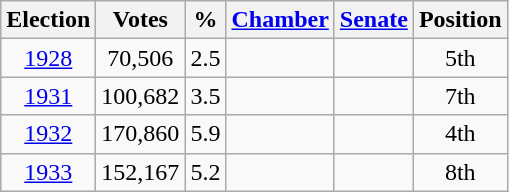<table class=wikitable style=text-align:center>
<tr>
<th>Election</th>
<th>Votes</th>
<th>%</th>
<th><a href='#'>Chamber</a></th>
<th><a href='#'>Senate</a></th>
<th>Position</th>
</tr>
<tr>
<td><a href='#'>1928</a></td>
<td>70,506</td>
<td>2.5</td>
<td></td>
<td></td>
<td>5th</td>
</tr>
<tr>
<td><a href='#'>1931</a></td>
<td>100,682</td>
<td>3.5</td>
<td></td>
<td></td>
<td>7th</td>
</tr>
<tr>
<td><a href='#'>1932</a></td>
<td>170,860</td>
<td>5.9</td>
<td></td>
<td></td>
<td>4th</td>
</tr>
<tr>
<td><a href='#'>1933</a></td>
<td>152,167</td>
<td>5.2</td>
<td></td>
<td></td>
<td>8th</td>
</tr>
</table>
